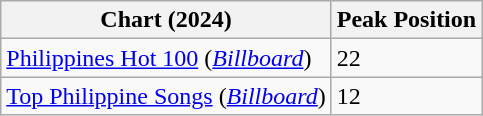<table class="wikitable">
<tr>
<th>Chart (2024)</th>
<th>Peak Position</th>
</tr>
<tr>
<td><a href='#'>Philippines Hot 100</a> (<a href='#'><em>Billboard</em></a>)</td>
<td>22</td>
</tr>
<tr>
<td><a href='#'>Top Philippine Songs</a> (<a href='#'><em>Billboard</em></a>)</td>
<td>12</td>
</tr>
</table>
